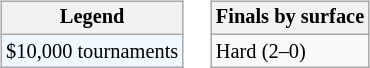<table>
<tr valign=top>
<td><br><table class=wikitable style="font-size:85%">
<tr>
<th>Legend</th>
</tr>
<tr style="background:#f0f8ff;">
<td>$10,000 tournaments</td>
</tr>
</table>
</td>
<td><br><table class=wikitable style="font-size:85%">
<tr>
<th>Finals by surface</th>
</tr>
<tr>
<td>Hard (2–0)</td>
</tr>
</table>
</td>
</tr>
</table>
